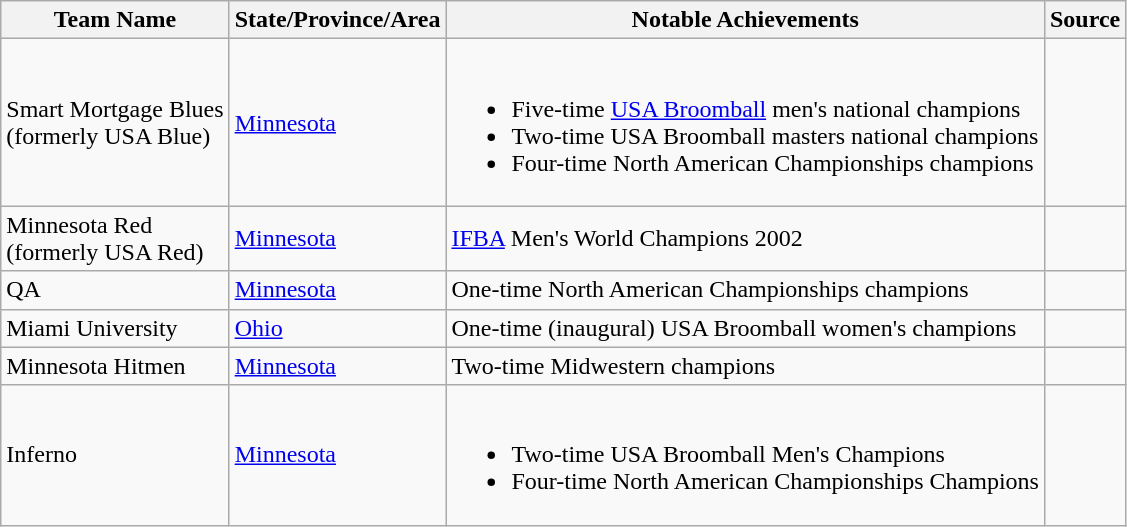<table class="wikitable">
<tr>
<th>Team Name</th>
<th>State/Province/Area</th>
<th>Notable Achievements</th>
<th>Source</th>
</tr>
<tr>
<td>Smart Mortgage Blues <br>(formerly USA Blue)</td>
<td> <a href='#'>Minnesota</a></td>
<td><br><ul><li>Five-time <a href='#'>USA Broomball</a> men's national champions</li><li>Two-time USA Broomball masters national champions</li><li>Four-time North American Championships champions</li></ul></td>
<td></td>
</tr>
<tr>
<td>Minnesota Red<br>(formerly USA Red)</td>
<td> <a href='#'>Minnesota</a></td>
<td><a href='#'>IFBA</a> Men's World Champions 2002</td>
<td></td>
</tr>
<tr>
<td>QA</td>
<td> <a href='#'>Minnesota</a></td>
<td>One-time North American Championships champions</td>
<td></td>
</tr>
<tr>
<td>Miami University</td>
<td> <a href='#'>Ohio</a></td>
<td>One-time (inaugural) USA Broomball women's champions</td>
<td></td>
</tr>
<tr>
<td>Minnesota Hitmen</td>
<td> <a href='#'>Minnesota</a></td>
<td>Two-time Midwestern champions</td>
<td></td>
</tr>
<tr>
<td>Inferno</td>
<td> <a href='#'>Minnesota</a></td>
<td><br><ul><li>Two-time USA Broomball Men's Champions</li><li>Four-time North American Championships Champions</li></ul></td>
<td></td>
</tr>
</table>
